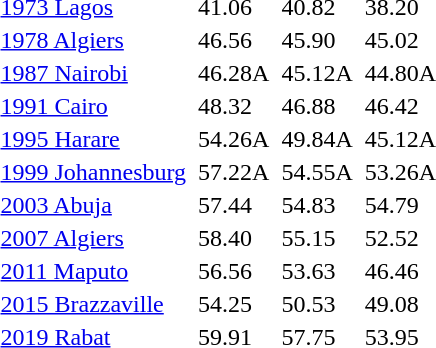<table>
<tr valign="top">
<td><a href='#'>1973 Lagos</a><br></td>
<td></td>
<td>41.06</td>
<td></td>
<td>40.82</td>
<td></td>
<td>38.20</td>
</tr>
<tr valign="top">
<td><a href='#'>1978 Algiers</a><br></td>
<td></td>
<td>46.56</td>
<td></td>
<td>45.90</td>
<td></td>
<td>45.02</td>
</tr>
<tr valign="top">
<td><a href='#'>1987 Nairobi</a><br></td>
<td></td>
<td>46.28A</td>
<td></td>
<td>45.12A</td>
<td></td>
<td>44.80A</td>
</tr>
<tr valign="top">
<td><a href='#'>1991 Cairo</a><br></td>
<td></td>
<td>48.32</td>
<td></td>
<td>46.88</td>
<td></td>
<td>46.42</td>
</tr>
<tr valign="top">
<td><a href='#'>1995 Harare</a><br></td>
<td></td>
<td>54.26A</td>
<td></td>
<td>49.84A</td>
<td></td>
<td>45.12A</td>
</tr>
<tr valign="top">
<td><a href='#'>1999 Johannesburg</a><br></td>
<td></td>
<td>57.22A</td>
<td></td>
<td>54.55A</td>
<td></td>
<td>53.26A</td>
</tr>
<tr valign="top">
<td><a href='#'>2003 Abuja</a><br></td>
<td></td>
<td>57.44</td>
<td></td>
<td>54.83</td>
<td></td>
<td>54.79</td>
</tr>
<tr valign="top">
<td><a href='#'>2007 Algiers</a><br></td>
<td></td>
<td>58.40</td>
<td></td>
<td>55.15</td>
<td></td>
<td>52.52</td>
</tr>
<tr valign="top">
<td><a href='#'>2011 Maputo</a><br></td>
<td></td>
<td>56.56</td>
<td></td>
<td>53.63</td>
<td></td>
<td>46.46</td>
</tr>
<tr valign="top">
<td><a href='#'>2015 Brazzaville</a><br></td>
<td></td>
<td>54.25</td>
<td></td>
<td>50.53</td>
<td></td>
<td>49.08</td>
</tr>
<tr valign="top">
<td><a href='#'>2019 Rabat</a><br></td>
<td></td>
<td>59.91</td>
<td></td>
<td>57.75</td>
<td></td>
<td>53.95</td>
</tr>
</table>
